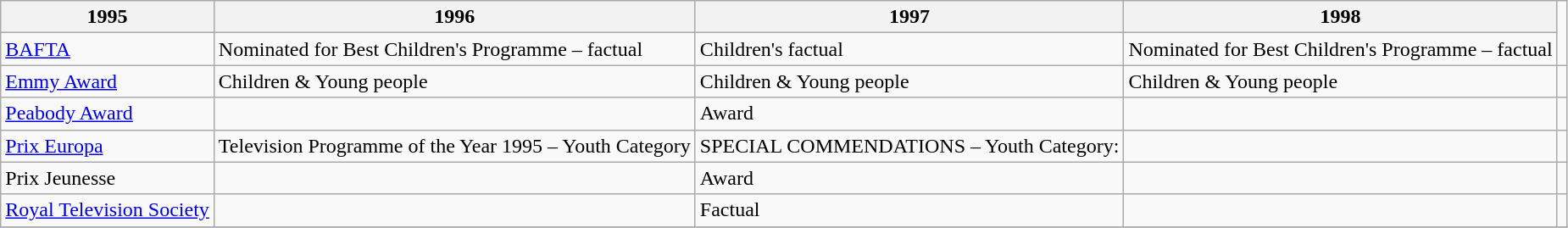<table class="wikitable">
<tr>
<th>1995</th>
<th>1996</th>
<th>1997</th>
<th>1998</th>
</tr>
<tr>
<td><a href='#'>BAFTA</a></td>
<td>Nominated for Best Children's Programme – factual</td>
<td>Children's factual</td>
<td>Nominated for Best Children's Programme – factual</td>
</tr>
<tr>
<td><a href='#'>Emmy Award</a></td>
<td>Children & Young people</td>
<td>Children & Young people</td>
<td>Children & Young people</td>
<td></td>
</tr>
<tr>
<td><a href='#'>Peabody Award</a></td>
<td></td>
<td>Award</td>
<td></td>
<td></td>
</tr>
<tr>
<td><a href='#'>Prix Europa</a></td>
<td>Television Programme of the Year 1995 – Youth Category</td>
<td>SPECIAL COMMENDATIONS – Youth Category:</td>
<td></td>
<td></td>
</tr>
<tr>
<td>Prix Jeunesse</td>
<td></td>
<td>Award</td>
<td></td>
<td></td>
</tr>
<tr>
<td><a href='#'>Royal Television Society</a></td>
<td></td>
<td>Factual</td>
<td></td>
<td></td>
</tr>
<tr>
</tr>
</table>
